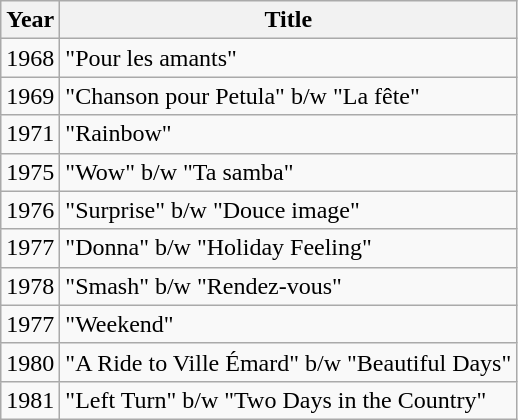<table class="wikitable">
<tr>
<th>Year</th>
<th>Title</th>
</tr>
<tr>
<td>1968</td>
<td>"Pour les amants"</td>
</tr>
<tr>
<td>1969</td>
<td>"Chanson pour Petula" b/w "La fête"</td>
</tr>
<tr>
<td>1971</td>
<td>"Rainbow"</td>
</tr>
<tr>
<td>1975</td>
<td>"Wow" b/w "Ta samba"</td>
</tr>
<tr>
<td>1976</td>
<td>"Surprise" b/w "Douce image"</td>
</tr>
<tr>
<td>1977</td>
<td>"Donna" b/w "Holiday Feeling"</td>
</tr>
<tr>
<td>1978</td>
<td>"Smash" b/w "Rendez-vous"</td>
</tr>
<tr>
<td>1977</td>
<td>"Weekend"</td>
</tr>
<tr>
<td>1980</td>
<td>"A Ride to Ville Émard" b/w "Beautiful Days"</td>
</tr>
<tr>
<td>1981</td>
<td>"Left Turn" b/w "Two Days in the Country"</td>
</tr>
</table>
